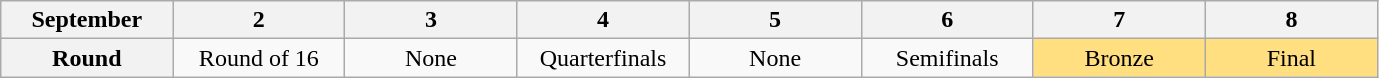<table class="wikitable" style="text-align:center">
<tr>
<th width=10%>September</th>
<th width=10%>2</th>
<th width=10%>3</th>
<th width=10%>4</th>
<th width=10%>5</th>
<th width=10%>6</th>
<th width=10%>7</th>
<th width=10%>8</th>
</tr>
<tr>
<th>Round</th>
<td>Round of 16</td>
<td>None</td>
<td>Quarterfinals</td>
<td>None</td>
<td>Semifinals</td>
<td bgcolor="FFDF80">Bronze</td>
<td bgcolor="FFDF80">Final</td>
</tr>
</table>
